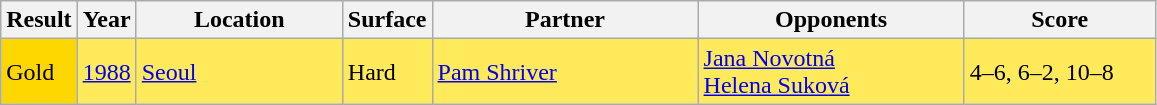<table class="sortable wikitable">
<tr>
<th style="width:40px">Result</th>
<th style="width:30px">Year</th>
<th style="width:130px">Location</th>
<th style="width:50px">Surface</th>
<th style="width:170px">Partner</th>
<th style="width:170px">Opponents</th>
<th style="width:120px"  class="unsortable">Score</th>
</tr>
<tr bgcolor=FFEA5C>
<td bgcolor="gold">Gold</td>
<td><a href='#'>1988</a></td>
<td><a href='#'>Seoul</a></td>
<td>Hard</td>
<td> <a href='#'>Pam Shriver</a></td>
<td> <a href='#'>Jana Novotná</a><br> <a href='#'>Helena Suková</a></td>
<td>4–6, 6–2, 10–8</td>
</tr>
</table>
